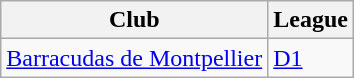<table class="wikitable">
<tr>
<th>Club</th>
<th>League</th>
</tr>
<tr>
<td><a href='#'>Barracudas de Montpellier</a></td>
<td><a href='#'>D1</a></td>
</tr>
</table>
